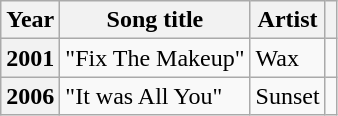<table class="wikitable sortable plainrowheaders">
<tr>
<th scope="col">Year</th>
<th scope="col">Song title</th>
<th scope="col">Artist</th>
<th scope="col" class="unsortable"></th>
</tr>
<tr>
<th scope="row">2001</th>
<td>"Fix The Makeup"</td>
<td>Wax</td>
<td></td>
</tr>
<tr>
<th scope="row">2006</th>
<td>"It was All You"</td>
<td>Sunset</td>
<td></td>
</tr>
</table>
